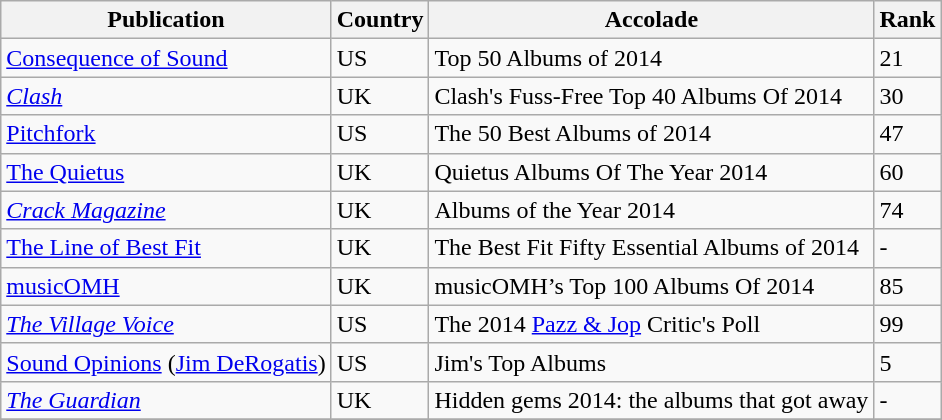<table class="wikitable sortable">
<tr>
<th>Publication</th>
<th>Country</th>
<th>Accolade</th>
<th>Rank</th>
</tr>
<tr>
<td><a href='#'>Consequence of Sound</a></td>
<td>US</td>
<td>Top 50 Albums of 2014</td>
<td>21</td>
</tr>
<tr>
<td><em><a href='#'>Clash</a></em></td>
<td>UK</td>
<td>Clash's Fuss-Free Top 40 Albums Of 2014</td>
<td>30</td>
</tr>
<tr>
<td><a href='#'>Pitchfork</a></td>
<td>US</td>
<td>The 50 Best Albums of 2014</td>
<td>47</td>
</tr>
<tr>
<td><a href='#'>The Quietus</a></td>
<td>UK</td>
<td>Quietus Albums Of The Year 2014</td>
<td>60</td>
</tr>
<tr>
<td><em><a href='#'>Crack Magazine</a></em></td>
<td>UK</td>
<td>Albums of the Year 2014</td>
<td>74</td>
</tr>
<tr>
<td><a href='#'>The Line of Best Fit</a></td>
<td>UK</td>
<td>The Best Fit Fifty Essential Albums of 2014</td>
<td>-</td>
</tr>
<tr>
<td><a href='#'>musicOMH</a></td>
<td>UK</td>
<td>musicOMH’s Top 100 Albums Of 2014</td>
<td>85</td>
</tr>
<tr>
<td><em><a href='#'>The Village Voice</a></em></td>
<td>US</td>
<td>The 2014 <a href='#'>Pazz & Jop</a> Critic's Poll</td>
<td>99</td>
</tr>
<tr>
<td><a href='#'>Sound Opinions</a> (<a href='#'>Jim DeRogatis</a>)</td>
<td>US</td>
<td>Jim's Top Albums</td>
<td>5</td>
</tr>
<tr>
<td><em><a href='#'>The Guardian</a></em></td>
<td>UK</td>
<td>Hidden gems 2014: the albums that got away</td>
<td>-</td>
</tr>
<tr>
</tr>
</table>
